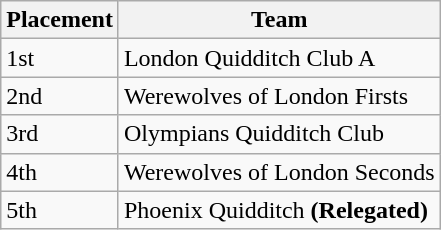<table class="wikitable">
<tr>
<th>Placement</th>
<th>Team</th>
</tr>
<tr>
<td>1st</td>
<td>London Quidditch Club A</td>
</tr>
<tr>
<td>2nd</td>
<td>Werewolves of London Firsts</td>
</tr>
<tr>
<td>3rd</td>
<td>Olympians Quidditch Club</td>
</tr>
<tr>
<td>4th</td>
<td>Werewolves of London Seconds</td>
</tr>
<tr>
<td>5th</td>
<td>Phoenix Quidditch <strong>(Relegated)</strong></td>
</tr>
</table>
